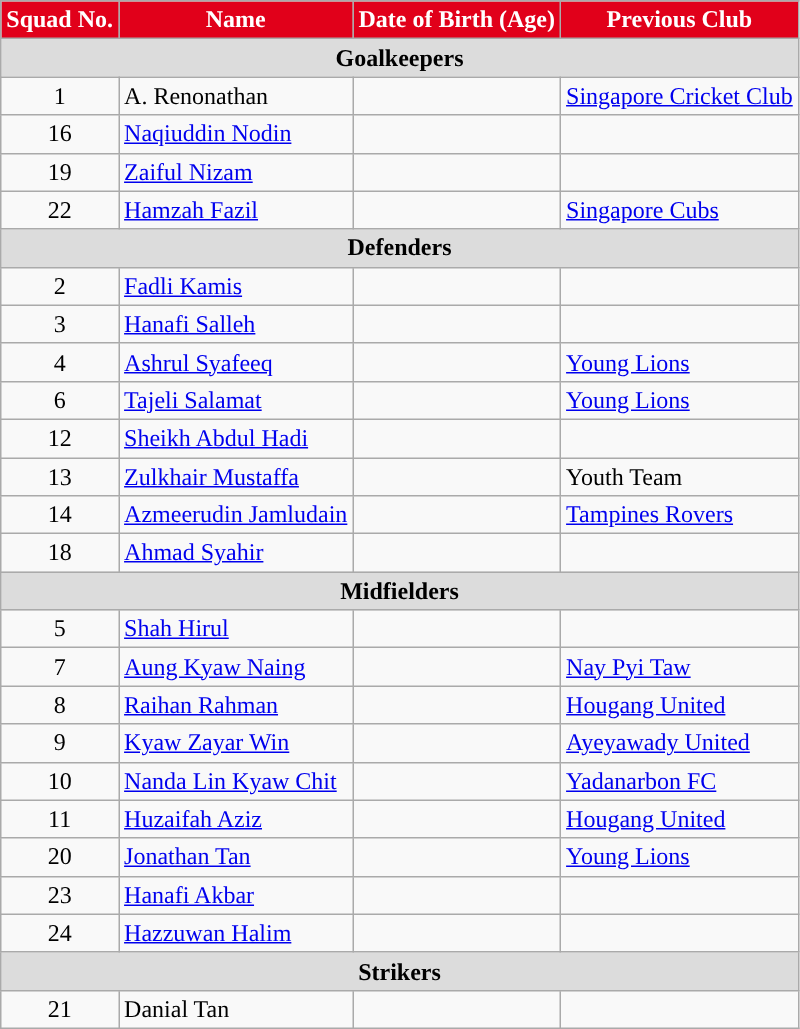<table class="wikitable"  font-size:85%; width:80%;">
<tr>
<th style="background:#e1001a; color:white; text-align:center;">Squad No.</th>
<th style="background:#e1001a; color:white; text-align:center;">Name</th>
<th style="background:#e1001a; color:white; text-align:center;">Date of Birth (Age)</th>
<th style="background:#e1001a; color:white; text-align:center;">Previous Club</th>
</tr>
<tr>
<th colspan="6" style="background:#dcdcdc; text-align:center">Goalkeepers</th>
</tr>
<tr>
<td style="text-align:center;">1</td>
<td>A. Renonathan</td>
<td></td>
<td><a href='#'>Singapore Cricket Club</a></td>
</tr>
<tr>
<td style="text-align:center;">16</td>
<td><a href='#'>Naqiuddin Nodin</a></td>
<td style="text-align:center;"></td>
<td></td>
</tr>
<tr>
<td style="text-align:center;">19</td>
<td><a href='#'>Zaiful Nizam</a></td>
<td style="text-align:center;"></td>
<td></td>
</tr>
<tr>
<td style="text-align:center;">22</td>
<td><a href='#'>Hamzah Fazil</a></td>
<td style="text-align:center;"></td>
<td><a href='#'>Singapore Cubs</a></td>
</tr>
<tr>
<th colspan="6" style="background:#dcdcdc; text-align:center">Defenders</th>
</tr>
<tr>
<td style="text-align:center;">2</td>
<td><a href='#'>Fadli Kamis</a></td>
<td style="text-align:center;"></td>
<td></td>
</tr>
<tr>
<td style="text-align:center;">3</td>
<td><a href='#'>Hanafi Salleh</a></td>
<td style="text-align:center;"></td>
<td></td>
</tr>
<tr>
<td style="text-align:center;">4</td>
<td><a href='#'>Ashrul Syafeeq</a></td>
<td style="text-align:center;"></td>
<td> <a href='#'>Young Lions</a></td>
</tr>
<tr>
<td style="text-align:center;">6</td>
<td><a href='#'>Tajeli Salamat</a></td>
<td style="text-align:center;"></td>
<td> <a href='#'>Young Lions</a></td>
</tr>
<tr>
<td style="text-align:center;">12</td>
<td><a href='#'>Sheikh Abdul Hadi</a></td>
<td style="text-align:center;"></td>
<td></td>
</tr>
<tr>
<td style="text-align:center;">13</td>
<td><a href='#'>Zulkhair Mustaffa</a></td>
<td style="text-align:center;"></td>
<td>Youth Team</td>
</tr>
<tr>
<td style="text-align:center;">14</td>
<td><a href='#'>Azmeerudin Jamludain</a></td>
<td></td>
<td><a href='#'>Tampines Rovers</a></td>
</tr>
<tr>
<td style="text-align:center;">18</td>
<td><a href='#'>Ahmad Syahir</a></td>
<td style="text-align:center;"></td>
<td></td>
</tr>
<tr>
<th colspan="6" style="background:#dcdcdc; text-align:center">Midfielders</th>
</tr>
<tr>
<td style="text-align:center;">5</td>
<td><a href='#'>Shah Hirul</a></td>
<td style="text-align:center;"></td>
<td></td>
</tr>
<tr>
<td style="text-align:center;">7</td>
<td> <a href='#'>Aung Kyaw Naing</a></td>
<td style="text-align:center;"></td>
<td> <a href='#'>Nay Pyi Taw</a></td>
</tr>
<tr>
<td style="text-align:center;">8</td>
<td><a href='#'>Raihan Rahman</a></td>
<td style="text-align:center;"></td>
<td><a href='#'>Hougang United</a></td>
</tr>
<tr>
<td style="text-align:center;">9</td>
<td> <a href='#'>Kyaw Zayar Win</a></td>
<td style="text-align:center;"></td>
<td> <a href='#'>Ayeyawady United</a></td>
</tr>
<tr>
<td style="text-align:center;">10</td>
<td> <a href='#'>Nanda Lin Kyaw Chit</a></td>
<td style="text-align:center;"></td>
<td> <a href='#'>Yadanarbon FC</a></td>
</tr>
<tr>
<td style="text-align:center;">11</td>
<td><a href='#'>Huzaifah Aziz</a></td>
<td style="text-align:center;"></td>
<td><a href='#'>Hougang United</a></td>
</tr>
<tr>
<td style="text-align:center;">20</td>
<td><a href='#'>Jonathan Tan</a></td>
<td style="text-align:center;"></td>
<td> <a href='#'>Young Lions</a></td>
</tr>
<tr>
<td style="text-align:center;">23</td>
<td><a href='#'>Hanafi Akbar</a></td>
<td style="text-align:center;"></td>
<td></td>
</tr>
<tr>
<td style="text-align:center;">24</td>
<td><a href='#'>Hazzuwan Halim</a></td>
<td style="text-align:center;"></td>
<td></td>
</tr>
<tr>
<th colspan="6" style="background:#dcdcdc; text-align:center">Strikers</th>
</tr>
<tr>
<td style="text-align:center;">21</td>
<td>Danial Tan</td>
<td style="text-align:center;"></td>
<td></td>
</tr>
</table>
